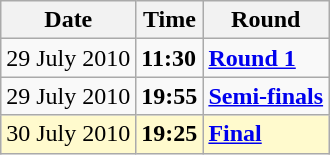<table class="wikitable">
<tr>
<th>Date</th>
<th>Time</th>
<th>Round</th>
</tr>
<tr>
<td>29 July 2010</td>
<td><strong>11:30</strong></td>
<td><strong><a href='#'>Round 1</a></strong></td>
</tr>
<tr>
<td>29 July 2010</td>
<td><strong>19:55</strong></td>
<td><strong><a href='#'>Semi-finals</a></strong></td>
</tr>
<tr style=background:lemonchiffon>
<td>30 July 2010</td>
<td><strong>19:25</strong></td>
<td><strong><a href='#'>Final</a></strong></td>
</tr>
</table>
